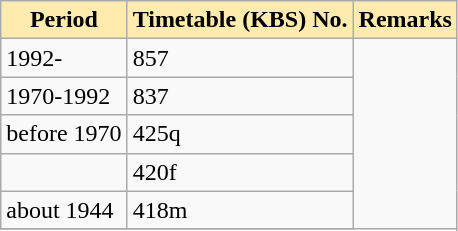<table class="wikitable"  border=1>
<tr>
<th style="background: #FFEBAD;">Period</th>
<th style="background: #FFEBAD;">Timetable (KBS) No.</th>
<th style="background: #FFEBAD;">Remarks</th>
</tr>
<tr>
<td>1992-</td>
<td>857</td>
</tr>
<tr>
<td>1970-1992</td>
<td>837</td>
</tr>
<tr>
<td>before 1970</td>
<td>425q</td>
</tr>
<tr>
<td></td>
<td>420f</td>
</tr>
<tr>
<td>about 1944</td>
<td>418m</td>
</tr>
<tr>
</tr>
</table>
